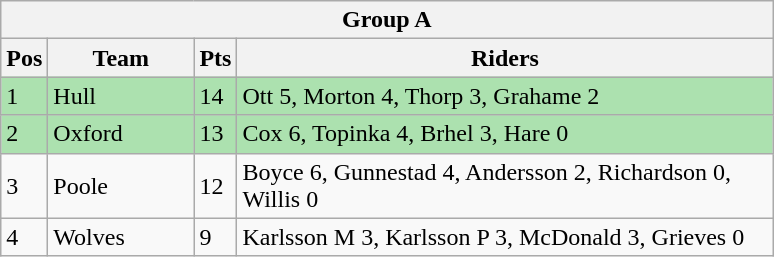<table class="wikitable">
<tr>
<th colspan="4">Group A</th>
</tr>
<tr>
<th width=20>Pos</th>
<th width=90>Team</th>
<th width=20>Pts</th>
<th width=350>Riders</th>
</tr>
<tr style="background:#ACE1AF;">
<td>1</td>
<td align=left>Hull</td>
<td>14</td>
<td>Ott 5, Morton 4, Thorp 3, Grahame 2</td>
</tr>
<tr style="background:#ACE1AF;">
<td>2</td>
<td align=left>Oxford</td>
<td>13</td>
<td>Cox 6, Topinka 4, Brhel 3, Hare 0</td>
</tr>
<tr>
<td>3</td>
<td align=left>Poole</td>
<td>12</td>
<td>Boyce 6, Gunnestad 4, Andersson 2, Richardson 0, Willis 0</td>
</tr>
<tr>
<td>4</td>
<td align=left>Wolves</td>
<td>9</td>
<td>Karlsson M 3, Karlsson P 3, McDonald 3, Grieves 0</td>
</tr>
</table>
